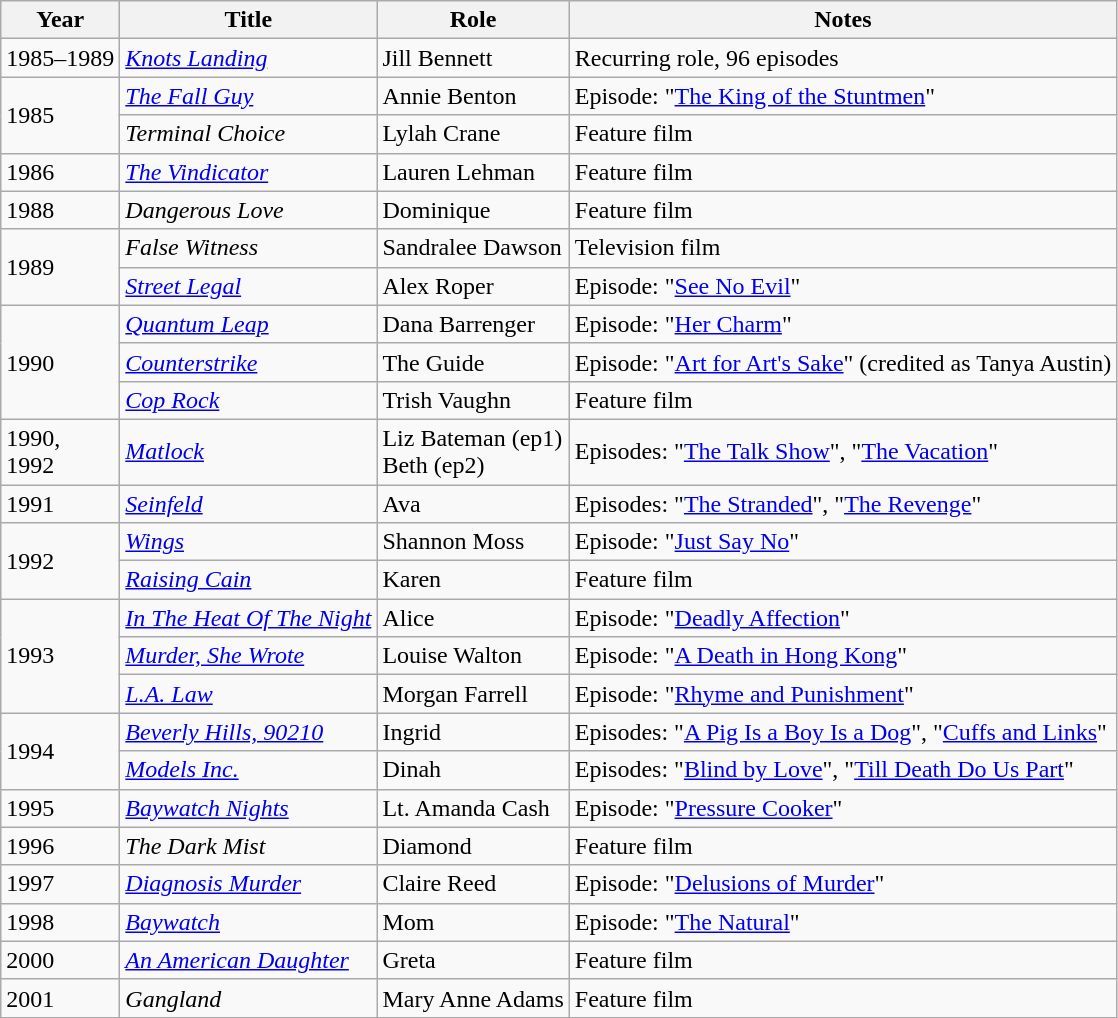<table class="wikitable sortable">
<tr>
<th>Year</th>
<th>Title</th>
<th>Role</th>
<th class="unsortable">Notes</th>
</tr>
<tr text-align="center">
<td>1985–1989</td>
<td><em><a href='#'>Knots Landing</a></em></td>
<td>Jill Bennett</td>
<td>Recurring role, 96 episodes</td>
</tr>
<tr>
<td rowspan=2>1985</td>
<td data-sort-value="Fall Guy, The"><em><a href='#'>The Fall Guy</a></em></td>
<td>Annie Benton</td>
<td>Episode: "<a href='#'>The King of the Stuntmen</a>"</td>
</tr>
<tr>
<td><em>Terminal Choice</em></td>
<td>Lylah Crane</td>
<td>Feature film</td>
</tr>
<tr>
<td>1986</td>
<td data-sort-value="Vindicator, The"><em><a href='#'>The Vindicator</a></em></td>
<td>Lauren Lehman</td>
<td>Feature film</td>
</tr>
<tr>
<td>1988</td>
<td><em>Dangerous Love</em></td>
<td>Dominique</td>
<td>Feature film</td>
</tr>
<tr>
<td rowspan="2">1989</td>
<td><em>False Witness</em></td>
<td>Sandralee Dawson</td>
<td>Television film</td>
</tr>
<tr>
<td><em><a href='#'>Street Legal</a></em></td>
<td>Alex Roper</td>
<td>Episode: "<a href='#'>See No Evil</a>"</td>
</tr>
<tr>
<td rowspan="3">1990</td>
<td><em><a href='#'>Quantum Leap</a></em></td>
<td>Dana Barrenger</td>
<td>Episode: "<a href='#'>Her Charm</a>"</td>
</tr>
<tr>
<td><em><a href='#'>Counterstrike</a></em></td>
<td>The Guide</td>
<td>Episode: "<a href='#'>Art for Art's Sake</a>" (credited as Tanya Austin)</td>
</tr>
<tr>
<td><em><a href='#'>Cop Rock</a></em></td>
<td>Trish Vaughn</td>
<td>Feature film</td>
</tr>
<tr>
<td>1990,<br>1992</td>
<td><em><a href='#'>Matlock</a></em></td>
<td>Liz Bateman (ep1)<br>Beth (ep2)</td>
<td>Episodes: "<a href='#'>The Talk Show</a>", "<a href='#'>The Vacation</a>"</td>
</tr>
<tr>
<td>1991</td>
<td><em><a href='#'>Seinfeld</a></em></td>
<td>Ava</td>
<td>Episodes: "<a href='#'>The Stranded</a>", "<a href='#'>The Revenge</a>"</td>
</tr>
<tr>
<td rowspan=2>1992</td>
<td><em><a href='#'>Wings</a></em></td>
<td>Shannon Moss</td>
<td>Episode: "<a href='#'>Just Say No</a>"</td>
</tr>
<tr>
<td><em><a href='#'>Raising Cain</a></em></td>
<td>Karen</td>
<td>Feature film</td>
</tr>
<tr>
<td rowspan=3>1993</td>
<td><em><a href='#'>In The Heat Of The Night</a></em></td>
<td>Alice</td>
<td>Episode: "<a href='#'>Deadly Affection</a>"</td>
</tr>
<tr>
<td><em><a href='#'>Murder, She Wrote</a></em></td>
<td>Louise Walton</td>
<td>Episode: "<a href='#'>A Death in Hong Kong</a>"</td>
</tr>
<tr>
<td><em><a href='#'>L.A. Law</a></em></td>
<td>Morgan Farrell</td>
<td>Episode: "<a href='#'>Rhyme and Punishment</a>"</td>
</tr>
<tr>
<td rowspan=2>1994</td>
<td><em><a href='#'>Beverly Hills, 90210</a></em></td>
<td>Ingrid</td>
<td>Episodes: "<a href='#'>A Pig Is a Boy Is a Dog</a>", "<a href='#'>Cuffs and Links</a>"</td>
</tr>
<tr>
<td><em><a href='#'>Models Inc.</a></em></td>
<td>Dinah</td>
<td>Episodes: "<a href='#'>Blind by Love</a>", "<a href='#'>Till Death Do Us Part</a>"</td>
</tr>
<tr>
<td>1995</td>
<td><em><a href='#'>Baywatch Nights</a></em></td>
<td>Lt. Amanda Cash</td>
<td>Episode: "<a href='#'>Pressure Cooker</a>"</td>
</tr>
<tr>
<td>1996</td>
<td data-sort-value="Dark Mist, The"><em>The Dark Mist</em></td>
<td>Diamond</td>
<td>Feature film</td>
</tr>
<tr>
<td>1997</td>
<td><em><a href='#'>Diagnosis Murder</a></em></td>
<td>Claire Reed</td>
<td>Episode: "<a href='#'>Delusions of Murder</a>"</td>
</tr>
<tr>
<td>1998</td>
<td><em><a href='#'>Baywatch</a></em></td>
<td>Mom</td>
<td>Episode: "<a href='#'>The Natural</a>"</td>
</tr>
<tr>
<td>2000</td>
<td><em><a href='#'>An American Daughter</a></em></td>
<td>Greta</td>
<td>Feature film</td>
</tr>
<tr>
<td>2001</td>
<td><em>Gangland</em></td>
<td>Mary Anne Adams</td>
<td>Feature film</td>
</tr>
</table>
